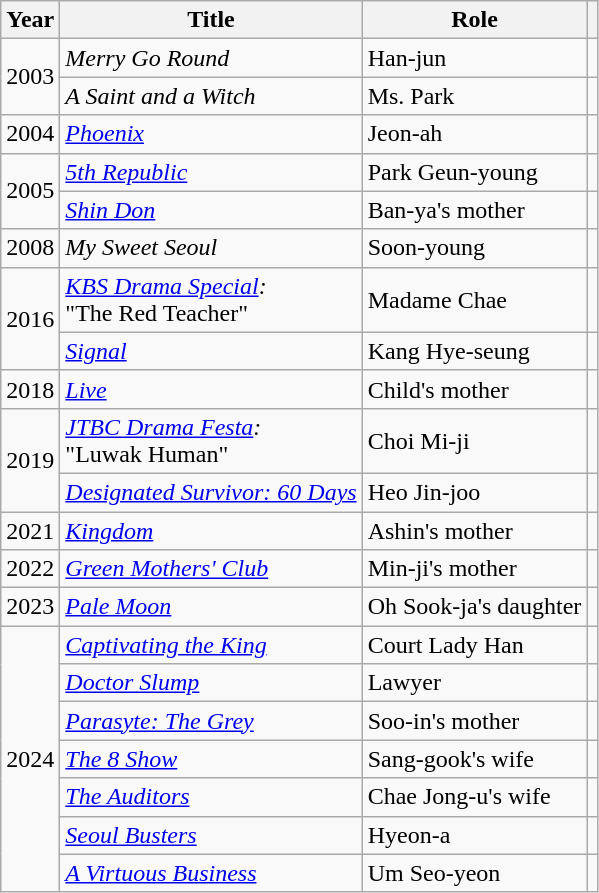<table class="wikitable">
<tr>
<th>Year</th>
<th>Title</th>
<th>Role</th>
<th></th>
</tr>
<tr>
<td rowspan="2">2003</td>
<td><em>Merry Go Round</em></td>
<td>Han-jun</td>
<td></td>
</tr>
<tr>
<td><em>A Saint and a Witch</em></td>
<td>Ms. Park</td>
<td></td>
</tr>
<tr>
<td>2004</td>
<td><em><a href='#'>Phoenix</a></em></td>
<td>Jeon-ah</td>
<td></td>
</tr>
<tr>
<td rowspan="2">2005</td>
<td><em><a href='#'>5th Republic</a></em></td>
<td>Park Geun-young</td>
<td></td>
</tr>
<tr>
<td><em><a href='#'>Shin Don</a></em></td>
<td>Ban-ya's mother</td>
<td></td>
</tr>
<tr>
<td>2008</td>
<td><em>My Sweet Seoul</em></td>
<td>Soon-young</td>
<td></td>
</tr>
<tr>
<td rowspan="2">2016</td>
<td><em><a href='#'>KBS Drama Special</a>:</em><br>"The Red Teacher"</td>
<td>Madame Chae</td>
<td></td>
</tr>
<tr>
<td><em><a href='#'>Signal</a></em></td>
<td>Kang Hye-seung</td>
<td></td>
</tr>
<tr>
<td>2018</td>
<td><em><a href='#'>Live</a></em></td>
<td>Child's mother</td>
<td></td>
</tr>
<tr>
<td rowspan="2">2019</td>
<td><em><a href='#'>JTBC Drama Festa</a>:</em><br>"Luwak Human"</td>
<td>Choi Mi-ji</td>
<td></td>
</tr>
<tr>
<td><em><a href='#'>Designated Survivor: 60 Days</a></em></td>
<td>Heo Jin-joo</td>
<td></td>
</tr>
<tr>
<td>2021</td>
<td><em><a href='#'>Kingdom</a></em></td>
<td>Ashin's mother</td>
<td></td>
</tr>
<tr>
<td>2022</td>
<td><em><a href='#'>Green Mothers' Club</a></em></td>
<td>Min-ji's mother</td>
<td></td>
</tr>
<tr>
<td>2023</td>
<td><em><a href='#'>Pale Moon</a></em></td>
<td>Oh Sook-ja's daughter</td>
<td></td>
</tr>
<tr>
<td rowspan="7">2024</td>
<td><em><a href='#'>Captivating the King</a></em></td>
<td>Court Lady Han</td>
<td></td>
</tr>
<tr>
<td><em><a href='#'>Doctor Slump</a></em></td>
<td>Lawyer</td>
<td></td>
</tr>
<tr>
<td><em><a href='#'>Parasyte: The Grey</a></em></td>
<td>Soo-in's mother</td>
<td></td>
</tr>
<tr>
<td><em><a href='#'>The 8 Show</a></em></td>
<td>Sang-gook's wife</td>
<td></td>
</tr>
<tr>
<td><em><a href='#'>The Auditors</a></em></td>
<td>Chae Jong-u's wife</td>
<td></td>
</tr>
<tr>
<td><em><a href='#'>Seoul Busters</a></em></td>
<td>Hyeon-a</td>
<td></td>
</tr>
<tr>
<td><em><a href='#'>A Virtuous Business</a></em></td>
<td>Um Seo-yeon</td>
<td></td>
</tr>
</table>
